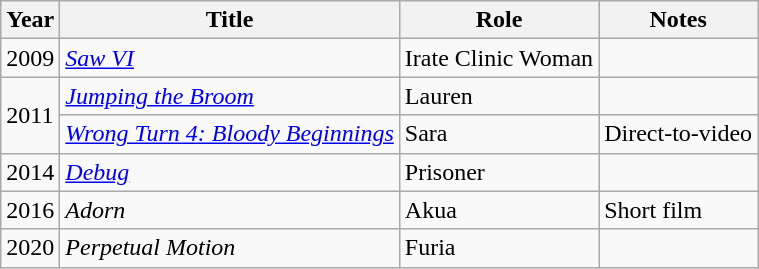<table class="wikitable sortable">
<tr>
<th>Year</th>
<th>Title</th>
<th>Role</th>
<th>Notes</th>
</tr>
<tr>
<td>2009</td>
<td><em><a href='#'>Saw VI</a></em></td>
<td>Irate Clinic Woman</td>
<td></td>
</tr>
<tr>
<td rowspan="2">2011</td>
<td><em><a href='#'>Jumping the Broom</a></em></td>
<td>Lauren</td>
<td></td>
</tr>
<tr>
<td><em><a href='#'>Wrong Turn 4: Bloody Beginnings</a></em></td>
<td>Sara</td>
<td>Direct-to-video</td>
</tr>
<tr>
<td>2014</td>
<td><em><a href='#'>Debug</a></em></td>
<td>Prisoner</td>
<td></td>
</tr>
<tr>
<td>2016</td>
<td><em>Adorn</em></td>
<td>Akua</td>
<td>Short film</td>
</tr>
<tr>
<td>2020</td>
<td><em>Perpetual Motion</em></td>
<td>Furia</td>
<td></td>
</tr>
</table>
